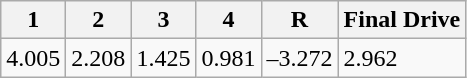<table class="wikitable">
<tr>
<th>1</th>
<th>2</th>
<th>3</th>
<th>4</th>
<th>R</th>
<th>Final Drive</th>
</tr>
<tr>
<td>4.005</td>
<td>2.208</td>
<td>1.425</td>
<td>0.981</td>
<td>–3.272</td>
<td>2.962</td>
</tr>
</table>
